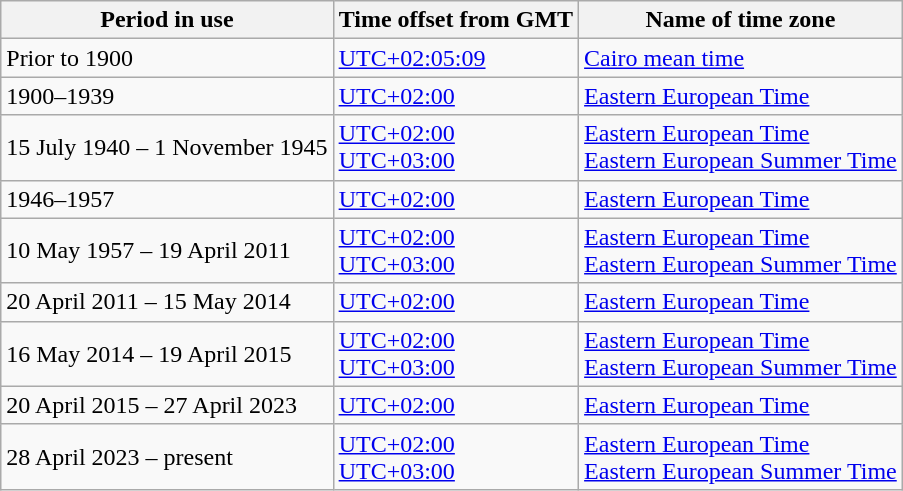<table class="wikitable">
<tr>
<th>Period in use</th>
<th>Time offset from GMT</th>
<th>Name of time zone</th>
</tr>
<tr>
<td>Prior to 1900</td>
<td><a href='#'>UTC+02:05:09</a></td>
<td><a href='#'>Cairo mean time</a></td>
</tr>
<tr>
<td>1900–1939</td>
<td><a href='#'>UTC+02:00</a></td>
<td><a href='#'>Eastern European Time</a></td>
</tr>
<tr>
<td>15 July 1940 – 1 November 1945</td>
<td><a href='#'>UTC+02:00</a> <br> <a href='#'>UTC+03:00</a></td>
<td><a href='#'>Eastern European Time</a> <br><a href='#'>Eastern European Summer Time</a></td>
</tr>
<tr>
<td>1946–1957</td>
<td><a href='#'>UTC+02:00</a></td>
<td><a href='#'>Eastern European Time</a></td>
</tr>
<tr>
<td>10 May 1957 – 19 April 2011</td>
<td><a href='#'>UTC+02:00</a> <br> <a href='#'>UTC+03:00</a></td>
<td><a href='#'>Eastern European Time</a> <br> <a href='#'>Eastern European Summer Time</a></td>
</tr>
<tr>
<td>20 April 2011 – 15 May 2014</td>
<td><a href='#'>UTC+02:00</a></td>
<td><a href='#'>Eastern European Time</a></td>
</tr>
<tr>
<td>16 May 2014 – 19 April 2015</td>
<td><a href='#'>UTC+02:00</a> <br> <a href='#'>UTC+03:00</a></td>
<td><a href='#'>Eastern European Time</a> <br><a href='#'>Eastern European Summer Time</a></td>
</tr>
<tr>
<td>20 April 2015 – 27 April 2023</td>
<td><a href='#'>UTC+02:00</a></td>
<td><a href='#'>Eastern European Time</a></td>
</tr>
<tr>
<td>28 April 2023 – present</td>
<td><a href='#'>UTC+02:00</a> <br> <a href='#'>UTC+03:00</a></td>
<td><a href='#'>Eastern European Time</a> <br><a href='#'>Eastern European Summer Time</a></td>
</tr>
</table>
